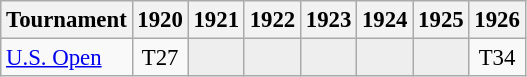<table class="wikitable" style="font-size:95%;text-align:center;">
<tr>
<th>Tournament</th>
<th>1920</th>
<th>1921</th>
<th>1922</th>
<th>1923</th>
<th>1924</th>
<th>1925</th>
<th>1926</th>
</tr>
<tr>
<td align=left><a href='#'>U.S. Open</a></td>
<td>T27</td>
<td style="background:#eeeeee;"></td>
<td style="background:#eeeeee;"></td>
<td style="background:#eeeeee;"></td>
<td style="background:#eeeeee;"></td>
<td style="background:#eeeeee;"></td>
<td>T34</td>
</tr>
</table>
